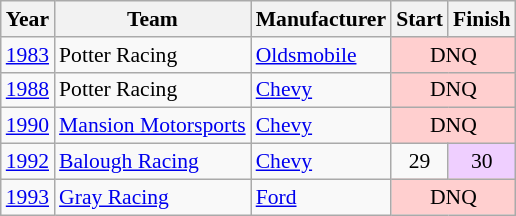<table class="wikitable" style="font-size: 90%;">
<tr>
<th>Year</th>
<th>Team</th>
<th>Manufacturer</th>
<th>Start</th>
<th>Finish</th>
</tr>
<tr>
<td><a href='#'>1983</a></td>
<td>Potter Racing</td>
<td><a href='#'>Oldsmobile</a></td>
<td align=center colspan=2 style="background:#FFCFCF;">DNQ</td>
</tr>
<tr>
<td><a href='#'>1988</a></td>
<td>Potter Racing</td>
<td><a href='#'>Chevy</a></td>
<td align=center colspan=2 style="background:#FFCFCF;">DNQ</td>
</tr>
<tr>
<td><a href='#'>1990</a></td>
<td><a href='#'>Mansion Motorsports</a></td>
<td><a href='#'>Chevy</a></td>
<td align=center colspan=2 style="background:#FFCFCF;">DNQ</td>
</tr>
<tr>
<td><a href='#'>1992</a></td>
<td><a href='#'>Balough Racing</a></td>
<td><a href='#'>Chevy</a></td>
<td align=center>29</td>
<td align=center style="background:#EFCFFF;">30</td>
</tr>
<tr>
<td><a href='#'>1993</a></td>
<td><a href='#'>Gray Racing</a></td>
<td><a href='#'>Ford</a></td>
<td align=center colspan=2 style="background:#FFCFCF;">DNQ</td>
</tr>
</table>
